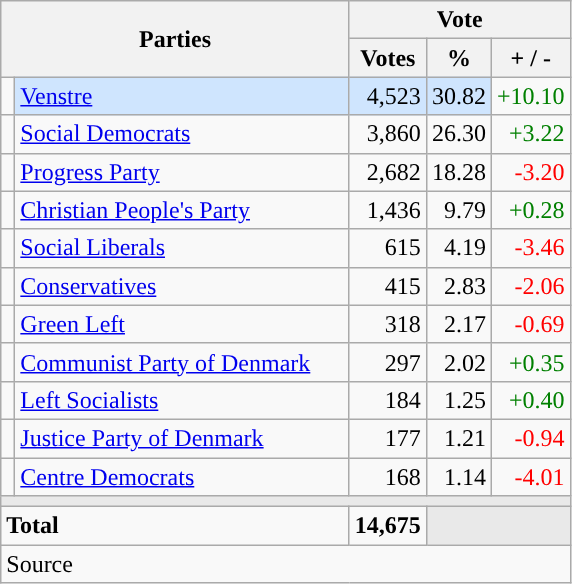<table class="wikitable" style="text-align:right;">
<tr>
<th style="text-align:centre;" rowspan="2" colspan="2" width="225">Parties</th>
<th colspan="3">Vote</th>
</tr>
<tr>
<th width="15">Votes</th>
<th width="15">%</th>
<th width="15">+ / -</th>
</tr>
<tr>
<td width="2" style="color:inherit;background:"></td>
<td bgcolor=#cfe5fe  align="left"><a href='#'>Venstre</a></td>
<td bgcolor=#cfe5fe>4,523</td>
<td bgcolor=#cfe5fe>30.82</td>
<td style=color:green;>+10.10</td>
</tr>
<tr>
<td width="2" style="color:inherit;background:"></td>
<td align="left"><a href='#'>Social Democrats</a></td>
<td>3,860</td>
<td>26.30</td>
<td style=color:green;>+3.22</td>
</tr>
<tr>
<td width="2" style="color:inherit;background:"></td>
<td align="left"><a href='#'>Progress Party</a></td>
<td>2,682</td>
<td>18.28</td>
<td style=color:red;>-3.20</td>
</tr>
<tr>
<td width="2" style="color:inherit;background:"></td>
<td align="left"><a href='#'>Christian People's Party</a></td>
<td>1,436</td>
<td>9.79</td>
<td style=color:green;>+0.28</td>
</tr>
<tr>
<td width="2" style="color:inherit;background:"></td>
<td align="left"><a href='#'>Social Liberals</a></td>
<td>615</td>
<td>4.19</td>
<td style=color:red;>-3.46</td>
</tr>
<tr>
<td width="2" style="color:inherit;background:"></td>
<td align="left"><a href='#'>Conservatives</a></td>
<td>415</td>
<td>2.83</td>
<td style=color:red;>-2.06</td>
</tr>
<tr>
<td width="2" style="color:inherit;background:"></td>
<td align="left"><a href='#'>Green Left</a></td>
<td>318</td>
<td>2.17</td>
<td style=color:red;>-0.69</td>
</tr>
<tr>
<td width="2" style="color:inherit;background:"></td>
<td align="left"><a href='#'>Communist Party of Denmark</a></td>
<td>297</td>
<td>2.02</td>
<td style=color:green;>+0.35</td>
</tr>
<tr>
<td width="2" style="color:inherit;background:"></td>
<td align="left"><a href='#'>Left Socialists</a></td>
<td>184</td>
<td>1.25</td>
<td style=color:green;>+0.40</td>
</tr>
<tr>
<td width="2" style="color:inherit;background:"></td>
<td align="left"><a href='#'>Justice Party of Denmark</a></td>
<td>177</td>
<td>1.21</td>
<td style=color:red;>-0.94</td>
</tr>
<tr>
<td width="2" style="color:inherit;background:"></td>
<td align="left"><a href='#'>Centre Democrats</a></td>
<td>168</td>
<td>1.14</td>
<td style=color:red;>-4.01</td>
</tr>
<tr>
<td colspan="7" bgcolor="#E9E9E9"></td>
</tr>
<tr>
<td align="left" colspan="2"><strong>Total</strong></td>
<td><strong>14,675</strong></td>
<td bgcolor="#E9E9E9" colspan="2"></td>
</tr>
<tr>
<td align="left" colspan="6">Source</td>
</tr>
</table>
